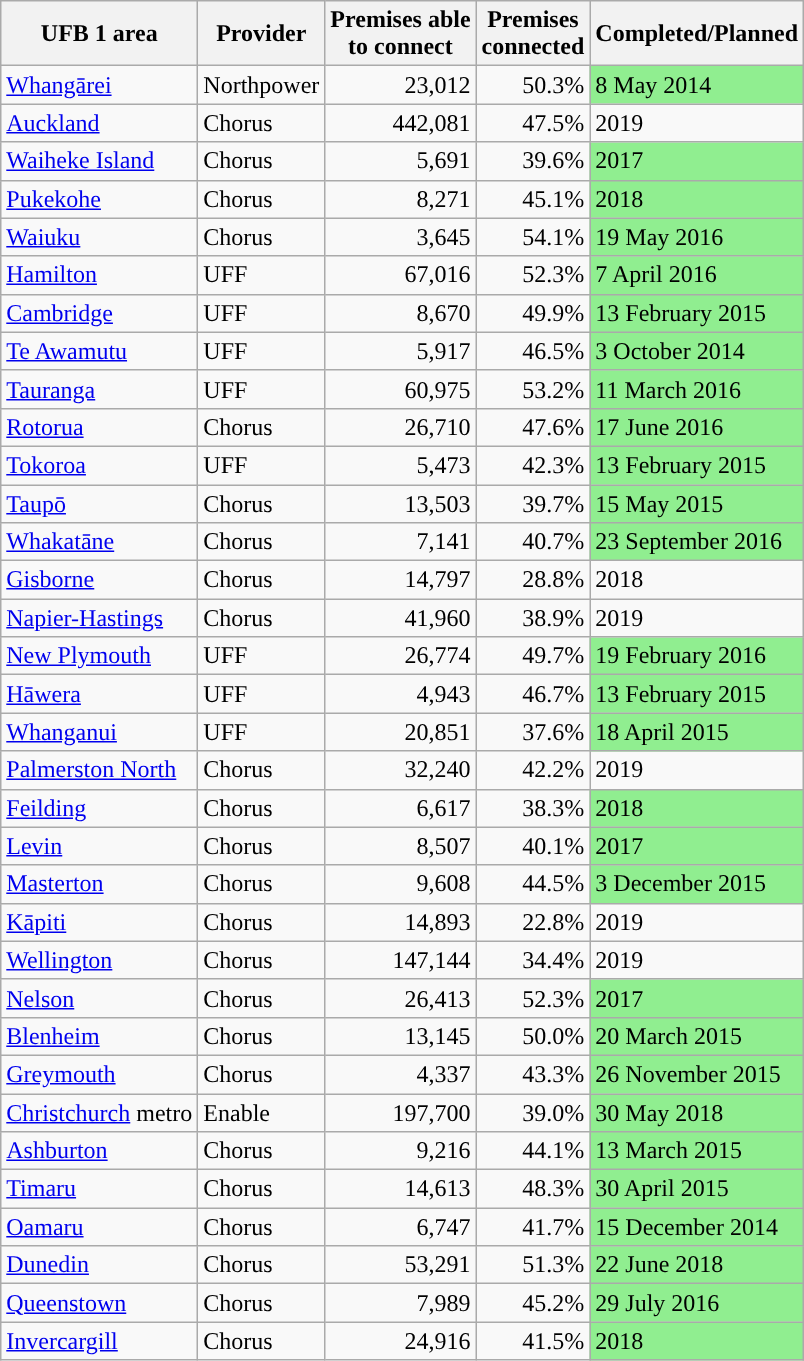<table class="wikitable sortable">
<tr>
<th>UFB 1 area</th>
<th>Provider</th>
<th>Premises able<br>to connect</th>
<th>Premises<br>connected</th>
<th data-sort-type="date">Completed/Planned</th>
</tr>
<tr>
<td><a href='#'>Whangārei</a></td>
<td>Northpower</td>
<td style="text-align: right">23,012</td>
<td style="text-align: right">50.3%</td>
<td data-sort-value="May 8, 2014" style="background: lightgreen">8 May 2014</td>
</tr>
<tr>
<td><a href='#'>Auckland</a></td>
<td>Chorus</td>
<td style="text-align: right">442,081</td>
<td style="text-align: right">47.5%</td>
<td data-sort-value="jan 1, 2019">2019</td>
</tr>
<tr>
<td><a href='#'>Waiheke Island</a></td>
<td>Chorus</td>
<td style="text-align: right">5,691</td>
<td style="text-align: right">39.6%</td>
<td data-sort-value="jan 1, 2017" style="background: lightgreen">2017</td>
</tr>
<tr>
<td><a href='#'>Pukekohe</a></td>
<td>Chorus</td>
<td style="text-align: right">8,271</td>
<td style="text-align: right">45.1%</td>
<td data-sort-value="jan 1, 2018" style="background: lightgreen">2018</td>
</tr>
<tr>
<td><a href='#'>Waiuku</a></td>
<td>Chorus</td>
<td style="text-align: right">3,645</td>
<td style="text-align: right">54.1%</td>
<td data-sort-value="May 19, 2016" style="background: lightgreen">19 May 2016</td>
</tr>
<tr>
<td><a href='#'>Hamilton</a></td>
<td>UFF</td>
<td style="text-align: right">67,016</td>
<td style="text-align: right">52.3%</td>
<td data-sort-value="Apr 7, 2016" style="background: lightgreen">7 April 2016</td>
</tr>
<tr>
<td><a href='#'>Cambridge</a></td>
<td>UFF</td>
<td style="text-align: right">8,670</td>
<td style="text-align: right">49.9%</td>
<td data-sort-value="February 13, 2015" style="background: lightgreen">13 February 2015</td>
</tr>
<tr>
<td><a href='#'>Te Awamutu</a></td>
<td>UFF</td>
<td style="text-align: right">5,917</td>
<td style="text-align: right">46.5%</td>
<td data-sort-value="October 3, 2014" style="background: lightgreen">3 October 2014</td>
</tr>
<tr>
<td><a href='#'>Tauranga</a></td>
<td>UFF</td>
<td style="text-align: right">60,975</td>
<td style="text-align: right">53.2%</td>
<td data-sort-value="mar 11, 2016" style="background: lightgreen">11 March 2016</td>
</tr>
<tr>
<td><a href='#'>Rotorua</a></td>
<td>Chorus</td>
<td style="text-align: right">26,710</td>
<td style="text-align: right">47.6%</td>
<td data-sort-value="June 17, 2016" style="background: lightgreen">17 June 2016</td>
</tr>
<tr>
<td><a href='#'>Tokoroa</a></td>
<td>UFF</td>
<td style="text-align: right">5,473</td>
<td style="text-align: right">42.3%</td>
<td data-sort-value="February 13, 2015" style="background: lightgreen">13 February 2015</td>
</tr>
<tr>
<td><a href='#'>Taupō</a></td>
<td>Chorus</td>
<td style="text-align: right">13,503</td>
<td style="text-align: right">39.7%</td>
<td data-sort-value="May 15, 2015" style="background: lightgreen">15 May 2015</td>
</tr>
<tr>
<td><a href='#'>Whakatāne</a></td>
<td>Chorus</td>
<td style="text-align: right">7,141</td>
<td style="text-align: right">40.7%</td>
<td data-sort-value="Sep 23, 2016" style="background: lightgreen">23 September 2016</td>
</tr>
<tr>
<td><a href='#'>Gisborne</a></td>
<td>Chorus</td>
<td style="text-align: right">14,797</td>
<td style="text-align: right">28.8%</td>
<td data-sort-value="dec 1, 2018">2018</td>
</tr>
<tr>
<td><a href='#'>Napier-Hastings</a></td>
<td>Chorus</td>
<td style="text-align: right">41,960</td>
<td style="text-align: right">38.9%</td>
<td data-sort-value="Dec 31, 2019">2019</td>
</tr>
<tr>
<td><a href='#'>New Plymouth</a></td>
<td>UFF</td>
<td style="text-align: right">26,774</td>
<td style="text-align: right">49.7%</td>
<td data-sort-value="feb 19, 2016" style="background: lightgreen">19 February 2016</td>
</tr>
<tr>
<td><a href='#'>Hāwera</a></td>
<td>UFF</td>
<td style="text-align: right">4,943</td>
<td style="text-align: right">46.7%</td>
<td data-sort-value="February 13, 2015" style="background: lightgreen">13 February 2015</td>
</tr>
<tr>
<td><a href='#'>Whanganui</a></td>
<td>UFF</td>
<td style="text-align: right">20,851</td>
<td style="text-align: right">37.6%</td>
<td data-sort-value="April 18, 2015" style="background: lightgreen">18 April 2015</td>
</tr>
<tr>
<td><a href='#'>Palmerston North</a></td>
<td>Chorus</td>
<td style="text-align: right">32,240</td>
<td style="text-align: right">42.2%</td>
<td data-sort-value="jan 1, 2019">2019</td>
</tr>
<tr>
<td><a href='#'>Feilding</a></td>
<td>Chorus</td>
<td style="text-align: right">6,617</td>
<td style="text-align: right">38.3%</td>
<td data-sort-value="jan 1, 2018" style="background: lightgreen">2018</td>
</tr>
<tr>
<td><a href='#'>Levin</a></td>
<td>Chorus</td>
<td style="text-align: right">8,507</td>
<td style="text-align: right">40.1%</td>
<td data-sort-value="dec 1, 2017" style="background: lightgreen">2017</td>
</tr>
<tr>
<td><a href='#'>Masterton</a></td>
<td>Chorus</td>
<td style="text-align: right">9,608</td>
<td style="text-align: right">44.5%</td>
<td data-sort-value="December 3, 2015" style="background: lightgreen">3 December 2015</td>
</tr>
<tr>
<td><a href='#'>Kāpiti</a></td>
<td>Chorus</td>
<td style="text-align: right">14,893</td>
<td style="text-align: right">22.8%</td>
<td data-sort-value="jan 1, 2019">2019</td>
</tr>
<tr>
<td><a href='#'>Wellington</a></td>
<td>Chorus</td>
<td style="text-align: right">147,144</td>
<td style="text-align: right">34.4%</td>
<td data-sort-value="jan 1, 2019">2019</td>
</tr>
<tr>
<td><a href='#'>Nelson</a></td>
<td>Chorus</td>
<td style="text-align: right">26,413</td>
<td style="text-align: right">52.3%</td>
<td data-sort-value="jdec 1, 2017" style="background: lightgreen">2017</td>
</tr>
<tr>
<td><a href='#'>Blenheim</a></td>
<td>Chorus</td>
<td style="text-align: right">13,145</td>
<td style="text-align: right">50.0%</td>
<td data-sort-value="March 20, 2015" style="background: lightgreen">20 March 2015</td>
</tr>
<tr>
<td><a href='#'>Greymouth</a></td>
<td>Chorus</td>
<td style="text-align: right">4,337</td>
<td style="text-align: right">43.3%</td>
<td data-sort-value="November 26, 2015" style="background: lightgreen">26 November 2015</td>
</tr>
<tr>
<td><a href='#'>Christchurch</a> metro </td>
<td>Enable</td>
<td style="text-align: right">197,700</td>
<td style="text-align: right">39.0%</td>
<td data-sort-value="may 30, 2018" style="background: lightgreen">30 May 2018</td>
</tr>
<tr>
<td><a href='#'>Ashburton</a></td>
<td>Chorus</td>
<td style="text-align: right">9,216</td>
<td style="text-align: right">44.1%</td>
<td data-sort-value="March 13, 2015" style="background: lightgreen">13 March 2015</td>
</tr>
<tr>
<td><a href='#'>Timaru</a></td>
<td>Chorus</td>
<td style="text-align: right">14,613</td>
<td style="text-align: right">48.3%</td>
<td data-sort-value="April 30, 2015" style="background: lightgreen">30 April 2015</td>
</tr>
<tr>
<td><a href='#'>Oamaru</a></td>
<td>Chorus</td>
<td style="text-align: right">6,747</td>
<td style="text-align: right">41.7%</td>
<td data-sort-value="December 15, 2014" style="background: lightgreen">15 December 2014</td>
</tr>
<tr>
<td><a href='#'>Dunedin</a></td>
<td>Chorus</td>
<td style="text-align: right">53,291</td>
<td style="text-align: right">51.3%</td>
<td data-sort-value="June 22, 2018" style="background: lightgreen">22 June 2018</td>
</tr>
<tr>
<td><a href='#'>Queenstown</a></td>
<td>Chorus</td>
<td style="text-align: right">7,989</td>
<td style="text-align: right">45.2%</td>
<td data-sort-value="July 29, 2016" style="background: lightgreen">29 July 2016 </td>
</tr>
<tr>
<td><a href='#'>Invercargill</a></td>
<td>Chorus</td>
<td style="text-align: right">24,916</td>
<td style="text-align: right">41.5%</td>
<td data-sort-value="dec 1, 2018" style="background: lightgreen">2018</td>
</tr>
</table>
